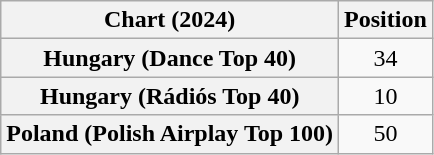<table class="wikitable sortable plainrowheaders" style="text-align:center;">
<tr>
<th scope="col">Chart (2024)</th>
<th scope="col">Position</th>
</tr>
<tr>
<th scope="row">Hungary (Dance Top 40)</th>
<td>34</td>
</tr>
<tr>
<th scope="row">Hungary (Rádiós Top 40)</th>
<td>10</td>
</tr>
<tr>
<th scope="row">Poland (Polish Airplay Top 100)</th>
<td>50</td>
</tr>
</table>
